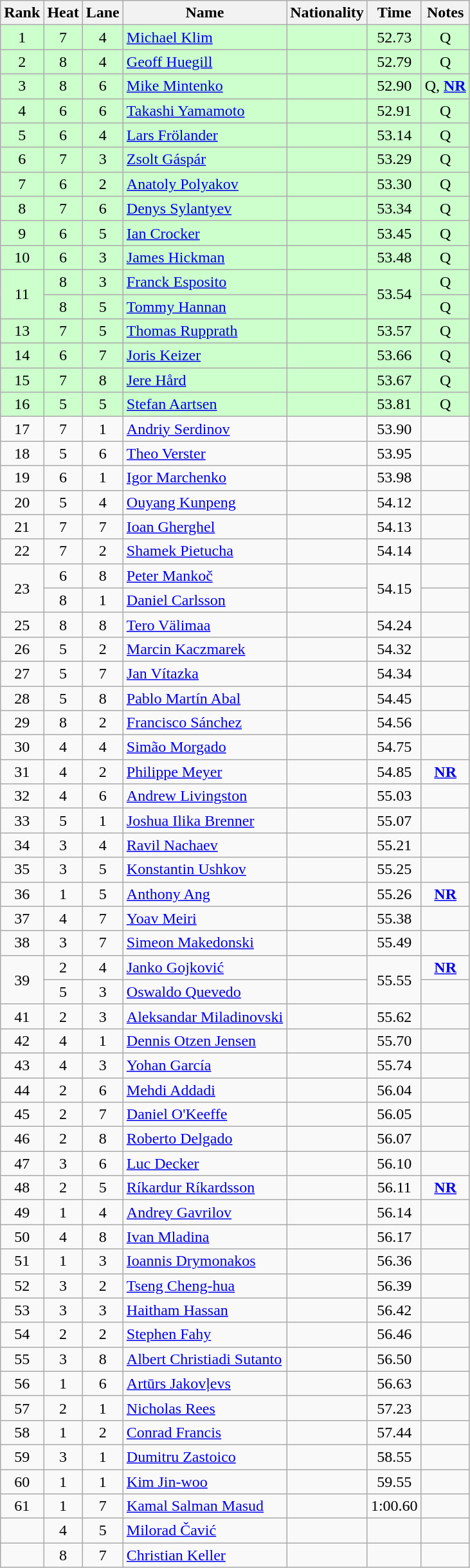<table class="wikitable sortable" style="text-align:center">
<tr>
<th>Rank</th>
<th>Heat</th>
<th>Lane</th>
<th>Name</th>
<th>Nationality</th>
<th>Time</th>
<th>Notes</th>
</tr>
<tr bgcolor=ccffcc>
<td>1</td>
<td>7</td>
<td>4</td>
<td align=left><a href='#'>Michael Klim</a></td>
<td align=left></td>
<td>52.73</td>
<td>Q</td>
</tr>
<tr bgcolor=ccffcc>
<td>2</td>
<td>8</td>
<td>4</td>
<td align=left><a href='#'>Geoff Huegill</a></td>
<td align=left></td>
<td>52.79</td>
<td>Q</td>
</tr>
<tr bgcolor=ccffcc>
<td>3</td>
<td>8</td>
<td>6</td>
<td align=left><a href='#'>Mike Mintenko</a></td>
<td align=left></td>
<td>52.90</td>
<td>Q, <strong><a href='#'>NR</a></strong></td>
</tr>
<tr bgcolor=ccffcc>
<td>4</td>
<td>6</td>
<td>6</td>
<td align=left><a href='#'>Takashi Yamamoto</a></td>
<td align=left></td>
<td>52.91</td>
<td>Q</td>
</tr>
<tr bgcolor=ccffcc>
<td>5</td>
<td>6</td>
<td>4</td>
<td align=left><a href='#'>Lars Frölander</a></td>
<td align=left></td>
<td>53.14</td>
<td>Q</td>
</tr>
<tr bgcolor=ccffcc>
<td>6</td>
<td>7</td>
<td>3</td>
<td align=left><a href='#'>Zsolt Gáspár</a></td>
<td align=left></td>
<td>53.29</td>
<td>Q</td>
</tr>
<tr bgcolor=ccffcc>
<td>7</td>
<td>6</td>
<td>2</td>
<td align=left><a href='#'>Anatoly Polyakov</a></td>
<td align=left></td>
<td>53.30</td>
<td>Q</td>
</tr>
<tr bgcolor=ccffcc>
<td>8</td>
<td>7</td>
<td>6</td>
<td align=left><a href='#'>Denys Sylantyev</a></td>
<td align=left></td>
<td>53.34</td>
<td>Q</td>
</tr>
<tr bgcolor=ccffcc>
<td>9</td>
<td>6</td>
<td>5</td>
<td align=left><a href='#'>Ian Crocker</a></td>
<td align=left></td>
<td>53.45</td>
<td>Q</td>
</tr>
<tr bgcolor=ccffcc>
<td>10</td>
<td>6</td>
<td>3</td>
<td align=left><a href='#'>James Hickman</a></td>
<td align=left></td>
<td>53.48</td>
<td>Q</td>
</tr>
<tr bgcolor=ccffcc>
<td rowspan=2>11</td>
<td>8</td>
<td>3</td>
<td align=left><a href='#'>Franck Esposito</a></td>
<td align=left></td>
<td rowspan=2>53.54</td>
<td>Q</td>
</tr>
<tr bgcolor=ccffcc>
<td>8</td>
<td>5</td>
<td align=left><a href='#'>Tommy Hannan</a></td>
<td align=left></td>
<td>Q</td>
</tr>
<tr bgcolor=ccffcc>
<td>13</td>
<td>7</td>
<td>5</td>
<td align=left><a href='#'>Thomas Rupprath</a></td>
<td align=left></td>
<td>53.57</td>
<td>Q</td>
</tr>
<tr bgcolor=ccffcc>
<td>14</td>
<td>6</td>
<td>7</td>
<td align=left><a href='#'>Joris Keizer</a></td>
<td align=left></td>
<td>53.66</td>
<td>Q</td>
</tr>
<tr bgcolor=ccffcc>
<td>15</td>
<td>7</td>
<td>8</td>
<td align=left><a href='#'>Jere Hård</a></td>
<td align=left></td>
<td>53.67</td>
<td>Q</td>
</tr>
<tr bgcolor=ccffcc>
<td>16</td>
<td>5</td>
<td>5</td>
<td align=left><a href='#'>Stefan Aartsen</a></td>
<td align=left></td>
<td>53.81</td>
<td>Q</td>
</tr>
<tr>
<td>17</td>
<td>7</td>
<td>1</td>
<td align=left><a href='#'>Andriy Serdinov</a></td>
<td align=left></td>
<td>53.90</td>
<td></td>
</tr>
<tr>
<td>18</td>
<td>5</td>
<td>6</td>
<td align=left><a href='#'>Theo Verster</a></td>
<td align=left></td>
<td>53.95</td>
<td></td>
</tr>
<tr>
<td>19</td>
<td>6</td>
<td>1</td>
<td align=left><a href='#'>Igor Marchenko</a></td>
<td align=left></td>
<td>53.98</td>
<td></td>
</tr>
<tr>
<td>20</td>
<td>5</td>
<td>4</td>
<td align=left><a href='#'>Ouyang Kunpeng</a></td>
<td align=left></td>
<td>54.12</td>
<td></td>
</tr>
<tr>
<td>21</td>
<td>7</td>
<td>7</td>
<td align=left><a href='#'>Ioan Gherghel</a></td>
<td align=left></td>
<td>54.13</td>
<td></td>
</tr>
<tr>
<td>22</td>
<td>7</td>
<td>2</td>
<td align=left><a href='#'>Shamek Pietucha</a></td>
<td align=left></td>
<td>54.14</td>
<td></td>
</tr>
<tr>
<td rowspan=2>23</td>
<td>6</td>
<td>8</td>
<td align=left><a href='#'>Peter Mankoč</a></td>
<td align=left></td>
<td rowspan=2>54.15</td>
<td></td>
</tr>
<tr>
<td>8</td>
<td>1</td>
<td align=left><a href='#'>Daniel Carlsson</a></td>
<td align=left></td>
<td></td>
</tr>
<tr>
<td>25</td>
<td>8</td>
<td>8</td>
<td align=left><a href='#'>Tero Välimaa</a></td>
<td align=left></td>
<td>54.24</td>
<td></td>
</tr>
<tr>
<td>26</td>
<td>5</td>
<td>2</td>
<td align=left><a href='#'>Marcin Kaczmarek</a></td>
<td align=left></td>
<td>54.32</td>
<td></td>
</tr>
<tr>
<td>27</td>
<td>5</td>
<td>7</td>
<td align=left><a href='#'>Jan Vítazka</a></td>
<td align=left></td>
<td>54.34</td>
<td></td>
</tr>
<tr>
<td>28</td>
<td>5</td>
<td>8</td>
<td align=left><a href='#'>Pablo Martín Abal</a></td>
<td align=left></td>
<td>54.45</td>
<td></td>
</tr>
<tr>
<td>29</td>
<td>8</td>
<td>2</td>
<td align=left><a href='#'>Francisco Sánchez</a></td>
<td align=left></td>
<td>54.56</td>
<td></td>
</tr>
<tr>
<td>30</td>
<td>4</td>
<td>4</td>
<td align=left><a href='#'>Simão Morgado</a></td>
<td align=left></td>
<td>54.75</td>
<td></td>
</tr>
<tr>
<td>31</td>
<td>4</td>
<td>2</td>
<td align=left><a href='#'>Philippe Meyer</a></td>
<td align=left></td>
<td>54.85</td>
<td><strong><a href='#'>NR</a></strong></td>
</tr>
<tr>
<td>32</td>
<td>4</td>
<td>6</td>
<td align=left><a href='#'>Andrew Livingston</a></td>
<td align=left></td>
<td>55.03</td>
<td></td>
</tr>
<tr>
<td>33</td>
<td>5</td>
<td>1</td>
<td align=left><a href='#'>Joshua Ilika Brenner</a></td>
<td align=left></td>
<td>55.07</td>
<td></td>
</tr>
<tr>
<td>34</td>
<td>3</td>
<td>4</td>
<td align=left><a href='#'>Ravil Nachaev</a></td>
<td align=left></td>
<td>55.21</td>
<td></td>
</tr>
<tr>
<td>35</td>
<td>3</td>
<td>5</td>
<td align=left><a href='#'>Konstantin Ushkov</a></td>
<td align=left></td>
<td>55.25</td>
<td></td>
</tr>
<tr>
<td>36</td>
<td>1</td>
<td>5</td>
<td align=left><a href='#'>Anthony Ang</a></td>
<td align=left></td>
<td>55.26</td>
<td><strong><a href='#'>NR</a></strong></td>
</tr>
<tr>
<td>37</td>
<td>4</td>
<td>7</td>
<td align=left><a href='#'>Yoav Meiri</a></td>
<td align=left></td>
<td>55.38</td>
<td></td>
</tr>
<tr>
<td>38</td>
<td>3</td>
<td>7</td>
<td align=left><a href='#'>Simeon Makedonski</a></td>
<td align=left></td>
<td>55.49</td>
<td></td>
</tr>
<tr>
<td rowspan=2>39</td>
<td>2</td>
<td>4</td>
<td align=left><a href='#'>Janko Gojković</a></td>
<td align=left></td>
<td rowspan=2>55.55</td>
<td><strong><a href='#'>NR</a></strong></td>
</tr>
<tr>
<td>5</td>
<td>3</td>
<td align=left><a href='#'>Oswaldo Quevedo</a></td>
<td align=left></td>
<td></td>
</tr>
<tr>
<td>41</td>
<td>2</td>
<td>3</td>
<td align=left><a href='#'>Aleksandar Miladinovski</a></td>
<td align=left></td>
<td>55.62</td>
<td></td>
</tr>
<tr>
<td>42</td>
<td>4</td>
<td>1</td>
<td align=left><a href='#'>Dennis Otzen Jensen</a></td>
<td align=left></td>
<td>55.70</td>
<td></td>
</tr>
<tr>
<td>43</td>
<td>4</td>
<td>3</td>
<td align=left><a href='#'>Yohan García</a></td>
<td align=left></td>
<td>55.74</td>
<td></td>
</tr>
<tr>
<td>44</td>
<td>2</td>
<td>6</td>
<td align=left><a href='#'>Mehdi Addadi</a></td>
<td align=left></td>
<td>56.04</td>
<td></td>
</tr>
<tr>
<td>45</td>
<td>2</td>
<td>7</td>
<td align=left><a href='#'>Daniel O'Keeffe</a></td>
<td align=left></td>
<td>56.05</td>
<td></td>
</tr>
<tr>
<td>46</td>
<td>2</td>
<td>8</td>
<td align=left><a href='#'>Roberto Delgado</a></td>
<td align=left></td>
<td>56.07</td>
<td></td>
</tr>
<tr>
<td>47</td>
<td>3</td>
<td>6</td>
<td align=left><a href='#'>Luc Decker</a></td>
<td align=left></td>
<td>56.10</td>
<td></td>
</tr>
<tr>
<td>48</td>
<td>2</td>
<td>5</td>
<td align=left><a href='#'>Ríkardur Ríkardsson</a></td>
<td align=left></td>
<td>56.11</td>
<td><strong><a href='#'>NR</a></strong></td>
</tr>
<tr>
<td>49</td>
<td>1</td>
<td>4</td>
<td align=left><a href='#'>Andrey Gavrilov</a></td>
<td align=left></td>
<td>56.14</td>
<td></td>
</tr>
<tr>
<td>50</td>
<td>4</td>
<td>8</td>
<td align=left><a href='#'>Ivan Mladina</a></td>
<td align=left></td>
<td>56.17</td>
<td></td>
</tr>
<tr>
<td>51</td>
<td>1</td>
<td>3</td>
<td align=left><a href='#'>Ioannis Drymonakos</a></td>
<td align=left></td>
<td>56.36</td>
<td></td>
</tr>
<tr>
<td>52</td>
<td>3</td>
<td>2</td>
<td align=left><a href='#'>Tseng Cheng-hua</a></td>
<td align=left></td>
<td>56.39</td>
<td></td>
</tr>
<tr>
<td>53</td>
<td>3</td>
<td>3</td>
<td align=left><a href='#'>Haitham Hassan</a></td>
<td align=left></td>
<td>56.42</td>
<td></td>
</tr>
<tr>
<td>54</td>
<td>2</td>
<td>2</td>
<td align=left><a href='#'>Stephen Fahy</a></td>
<td align=left></td>
<td>56.46</td>
<td></td>
</tr>
<tr>
<td>55</td>
<td>3</td>
<td>8</td>
<td align=left><a href='#'>Albert Christiadi Sutanto</a></td>
<td align=left></td>
<td>56.50</td>
<td></td>
</tr>
<tr>
<td>56</td>
<td>1</td>
<td>6</td>
<td align=left><a href='#'>Artūrs Jakovļevs</a></td>
<td align=left></td>
<td>56.63</td>
<td></td>
</tr>
<tr>
<td>57</td>
<td>2</td>
<td>1</td>
<td align=left><a href='#'>Nicholas Rees</a></td>
<td align=left></td>
<td>57.23</td>
<td></td>
</tr>
<tr>
<td>58</td>
<td>1</td>
<td>2</td>
<td align=left><a href='#'>Conrad Francis</a></td>
<td align=left></td>
<td>57.44</td>
<td></td>
</tr>
<tr>
<td>59</td>
<td>3</td>
<td>1</td>
<td align=left><a href='#'>Dumitru Zastoico</a></td>
<td align=left></td>
<td>58.55</td>
<td></td>
</tr>
<tr>
<td>60</td>
<td>1</td>
<td>1</td>
<td align=left><a href='#'>Kim Jin-woo</a></td>
<td align=left></td>
<td>59.55</td>
<td></td>
</tr>
<tr>
<td>61</td>
<td>1</td>
<td>7</td>
<td align=left><a href='#'>Kamal Salman Masud</a></td>
<td align=left></td>
<td>1:00.60</td>
<td></td>
</tr>
<tr>
<td></td>
<td>4</td>
<td>5</td>
<td align=left><a href='#'>Milorad Čavić</a></td>
<td align=left></td>
<td></td>
<td></td>
</tr>
<tr>
<td></td>
<td>8</td>
<td>7</td>
<td align=left><a href='#'>Christian Keller</a></td>
<td align=left></td>
<td></td>
<td></td>
</tr>
</table>
